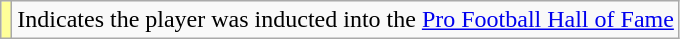<table class="wikitable plainrowheaders" border="1">
<tr>
<th scope="row" style="text-align:center; background-color:#FFFF99;"></th>
<td>Indicates the player was inducted into the <a href='#'>Pro Football Hall of Fame</a></td>
</tr>
</table>
